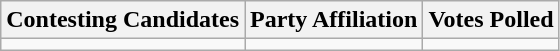<table class="wikitable sortable">
<tr>
<th>Contesting Candidates</th>
<th>Party Affiliation</th>
<th>Votes Polled</th>
</tr>
<tr>
<td></td>
<td></td>
<td></td>
</tr>
</table>
